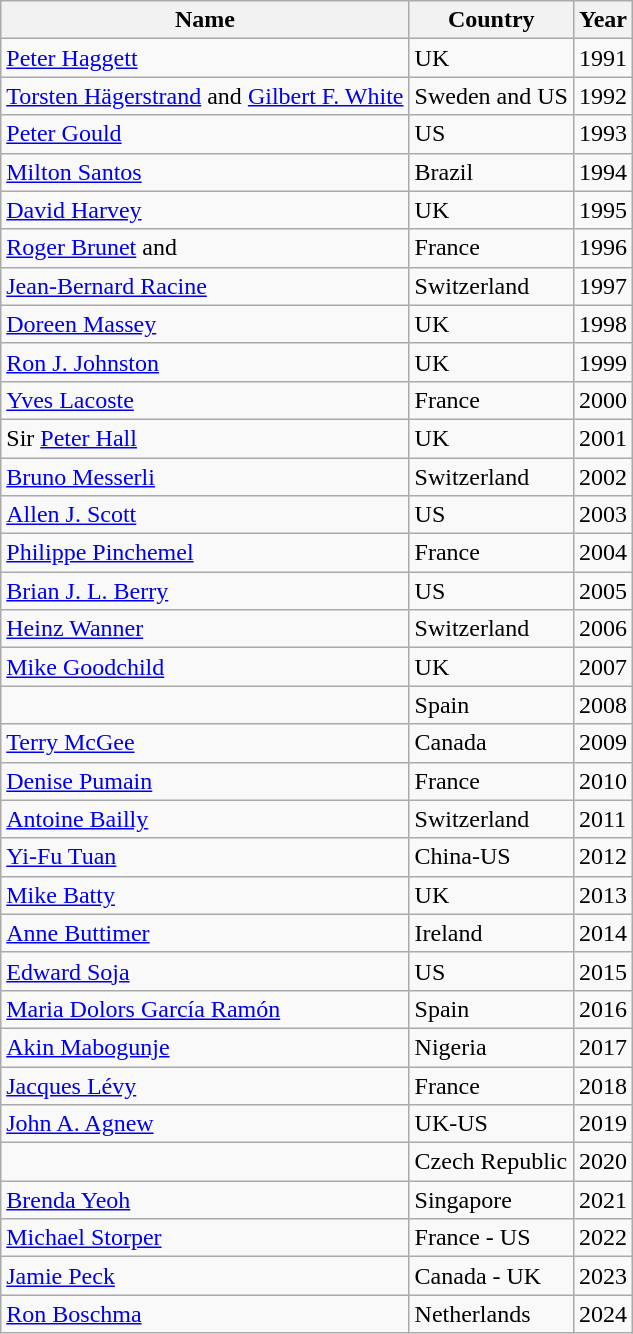<table class="wikitable">
<tr>
<th>Name</th>
<th>Country</th>
<th>Year</th>
</tr>
<tr>
<td><a href='#'>Peter Haggett</a></td>
<td>UK</td>
<td>1991</td>
</tr>
<tr>
<td><a href='#'>Torsten Hägerstrand</a> and <a href='#'>Gilbert F. White</a></td>
<td>Sweden and US</td>
<td>1992</td>
</tr>
<tr>
<td><a href='#'>Peter Gould</a></td>
<td>US</td>
<td>1993</td>
</tr>
<tr>
<td><a href='#'>Milton Santos</a></td>
<td>Brazil</td>
<td>1994</td>
</tr>
<tr>
<td><a href='#'>David Harvey</a></td>
<td>UK</td>
<td>1995</td>
</tr>
<tr>
<td><a href='#'>Roger Brunet</a> and </td>
<td>France</td>
<td>1996</td>
</tr>
<tr>
<td><a href='#'>Jean-Bernard Racine</a></td>
<td>Switzerland</td>
<td>1997</td>
</tr>
<tr>
<td><a href='#'>Doreen Massey</a></td>
<td>UK</td>
<td>1998</td>
</tr>
<tr>
<td><a href='#'>Ron J. Johnston</a></td>
<td>UK</td>
<td>1999</td>
</tr>
<tr>
<td><a href='#'>Yves Lacoste</a></td>
<td>France</td>
<td>2000</td>
</tr>
<tr>
<td>Sir <a href='#'>Peter Hall</a></td>
<td>UK</td>
<td>2001</td>
</tr>
<tr>
<td><a href='#'>Bruno Messerli</a></td>
<td>Switzerland</td>
<td>2002</td>
</tr>
<tr>
<td><a href='#'>Allen J. Scott</a></td>
<td>US</td>
<td>2003</td>
</tr>
<tr>
<td><a href='#'>Philippe Pinchemel</a></td>
<td>France</td>
<td>2004</td>
</tr>
<tr>
<td><a href='#'>Brian J. L. Berry</a></td>
<td>US</td>
<td>2005</td>
</tr>
<tr>
<td><a href='#'>Heinz Wanner</a></td>
<td>Switzerland</td>
<td>2006</td>
</tr>
<tr>
<td><a href='#'>Mike Goodchild</a></td>
<td>UK</td>
<td>2007</td>
</tr>
<tr>
<td></td>
<td>Spain</td>
<td>2008</td>
</tr>
<tr>
<td><a href='#'>Terry McGee</a></td>
<td>Canada</td>
<td>2009</td>
</tr>
<tr>
<td><a href='#'>Denise Pumain</a></td>
<td>France</td>
<td>2010</td>
</tr>
<tr>
<td><a href='#'>Antoine Bailly</a></td>
<td>Switzerland</td>
<td>2011</td>
</tr>
<tr>
<td><a href='#'>Yi-Fu Tuan</a></td>
<td>China-US</td>
<td>2012</td>
</tr>
<tr>
<td><a href='#'>Mike Batty</a></td>
<td>UK</td>
<td>2013</td>
</tr>
<tr>
<td><a href='#'>Anne Buttimer</a></td>
<td>Ireland</td>
<td>2014</td>
</tr>
<tr>
<td><a href='#'>Edward Soja</a></td>
<td>US</td>
<td>2015</td>
</tr>
<tr>
<td><a href='#'>Maria Dolors García Ramón</a></td>
<td>Spain</td>
<td>2016</td>
</tr>
<tr>
<td><a href='#'>Akin Mabogunje</a></td>
<td>Nigeria</td>
<td>2017</td>
</tr>
<tr>
<td><a href='#'>Jacques Lévy</a></td>
<td>France</td>
<td>2018</td>
</tr>
<tr>
<td><a href='#'>John A. Agnew</a></td>
<td>UK-US</td>
<td>2019</td>
</tr>
<tr>
<td></td>
<td>Czech Republic</td>
<td>2020</td>
</tr>
<tr>
<td><a href='#'>Brenda Yeoh</a></td>
<td>Singapore</td>
<td>2021</td>
</tr>
<tr>
<td><a href='#'>Michael Storper</a></td>
<td>France - US</td>
<td>2022</td>
</tr>
<tr>
<td><a href='#'>Jamie Peck</a></td>
<td>Canada - UK</td>
<td>2023</td>
</tr>
<tr>
<td><a href='#'>Ron Boschma</a></td>
<td>Netherlands</td>
<td>2024</td>
</tr>
</table>
